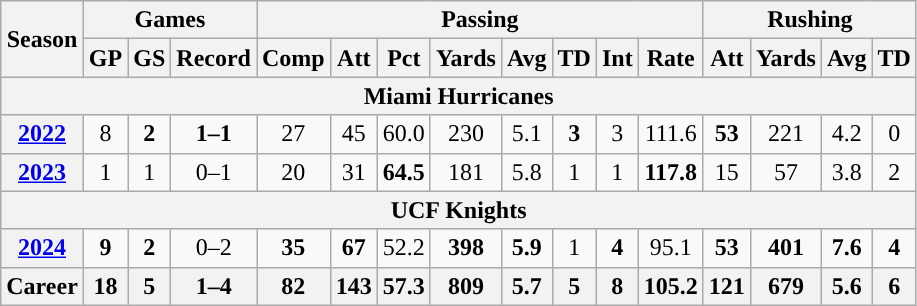<table class="wikitable" style="text-align:center;">
<tr>
<th rowspan="2">Season</th>
<th colspan="3">Games</th>
<th colspan="8">Passing</th>
<th colspan="5">Rushing</th>
</tr>
<tr>
<th>GP</th>
<th>GS</th>
<th>Record</th>
<th>Comp</th>
<th>Att</th>
<th>Pct</th>
<th>Yards</th>
<th>Avg</th>
<th>TD</th>
<th>Int</th>
<th>Rate</th>
<th>Att</th>
<th>Yards</th>
<th>Avg</th>
<th>TD</th>
</tr>
<tr>
<th colspan="17">Miami Hurricanes</th>
</tr>
<tr>
<th><a href='#'>2022</a></th>
<td>8</td>
<td><strong>2</strong></td>
<td><strong>1–1</strong></td>
<td>27</td>
<td>45</td>
<td>60.0</td>
<td>230</td>
<td>5.1</td>
<td><strong>3</strong></td>
<td>3</td>
<td>111.6</td>
<td><strong>53</strong></td>
<td>221</td>
<td>4.2</td>
<td>0</td>
</tr>
<tr>
<th><a href='#'>2023</a></th>
<td>1</td>
<td>1</td>
<td>0–1</td>
<td>20</td>
<td>31</td>
<td><strong>64.5</strong></td>
<td>181</td>
<td>5.8</td>
<td>1</td>
<td>1</td>
<td><strong>117.8</strong></td>
<td>15</td>
<td>57</td>
<td>3.8</td>
<td>2</td>
</tr>
<tr>
<th colspan="17">UCF Knights</th>
</tr>
<tr>
<th><a href='#'>2024</a></th>
<td><strong>9</strong></td>
<td><strong>2</strong></td>
<td>0–2</td>
<td><strong>35</strong></td>
<td><strong>67</strong></td>
<td>52.2</td>
<td><strong>398</strong></td>
<td><strong>5.9</strong></td>
<td>1</td>
<td><strong>4</strong></td>
<td>95.1</td>
<td><strong>53</strong></td>
<td><strong>401</strong></td>
<td><strong>7.6</strong></td>
<td><strong>4</strong></td>
</tr>
<tr>
<th>Career</th>
<th>18</th>
<th>5</th>
<th>1–4</th>
<th>82</th>
<th>143</th>
<th>57.3</th>
<th>809</th>
<th>5.7</th>
<th>5</th>
<th>8</th>
<th>105.2</th>
<th>121</th>
<th>679</th>
<th>5.6</th>
<th>6</th>
</tr>
</table>
